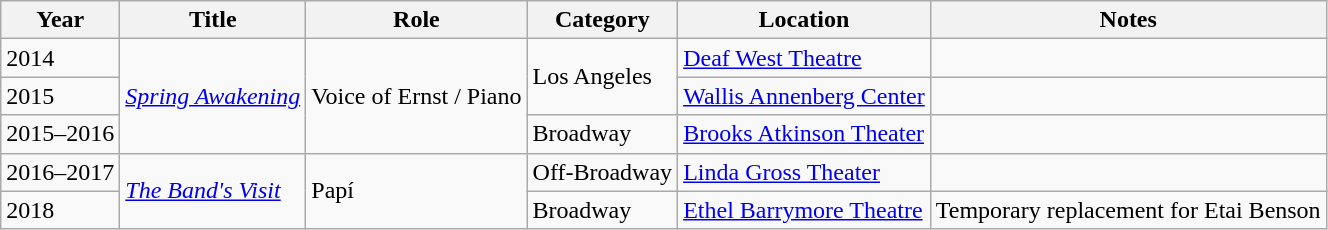<table class="wikitable">
<tr>
<th>Year</th>
<th>Title</th>
<th>Role</th>
<th>Category</th>
<th>Location</th>
<th>Notes</th>
</tr>
<tr>
<td>2014</td>
<td rowspan="3"><em><a href='#'>Spring Awakening</a></em></td>
<td rowspan="3">Voice of Ernst / Piano</td>
<td rowspan="2">Los Angeles</td>
<td><a href='#'>Deaf West Theatre</a></td>
<td></td>
</tr>
<tr>
<td>2015</td>
<td><a href='#'>Wallis Annenberg Center</a></td>
<td></td>
</tr>
<tr>
<td>2015–2016</td>
<td>Broadway</td>
<td><a href='#'>Brooks Atkinson Theater</a></td>
<td></td>
</tr>
<tr>
<td>2016–2017</td>
<td rowspan="2"><em><a href='#'>The Band's Visit</a></em></td>
<td rowspan="2">Papí</td>
<td>Off-Broadway</td>
<td><a href='#'>Linda Gross Theater</a></td>
<td></td>
</tr>
<tr>
<td>2018</td>
<td>Broadway</td>
<td><a href='#'>Ethel Barrymore Theatre</a></td>
<td>Temporary replacement for Etai Benson</td>
</tr>
</table>
